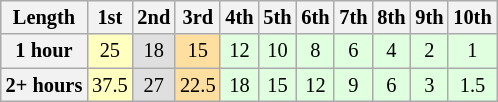<table class="wikitable" style="font-size:85%; text-align:center">
<tr>
<th>Length</th>
<th>1st</th>
<th>2nd</th>
<th>3rd</th>
<th>4th</th>
<th>5th</th>
<th>6th</th>
<th>7th</th>
<th>8th</th>
<th>9th</th>
<th>10th</th>
</tr>
<tr>
<th>1 hour</th>
<td style="background:#ffffbf;">25</td>
<td style="background:#dfdfdf;">18</td>
<td style="background:#ffdf9f;">15</td>
<td style="background:#dfffdf;">12</td>
<td style="background:#dfffdf;">10</td>
<td style="background:#dfffdf;">8</td>
<td style="background:#dfffdf;">6</td>
<td style="background:#dfffdf;">4</td>
<td style="background:#dfffdf;">2</td>
<td style="background:#dfffdf;">1</td>
</tr>
<tr>
<th>2+ hours</th>
<td style="background:#ffffbf;">37.5</td>
<td style="background:#dfdfdf;">27</td>
<td style="background:#ffdf9f;">22.5</td>
<td style="background:#dfffdf;">18</td>
<td style="background:#dfffdf;">15</td>
<td style="background:#dfffdf;">12</td>
<td style="background:#dfffdf;">9</td>
<td style="background:#dfffdf;">6</td>
<td style="background:#dfffdf;">3</td>
<td style="background:#dfffdf;">1.5</td>
</tr>
</table>
